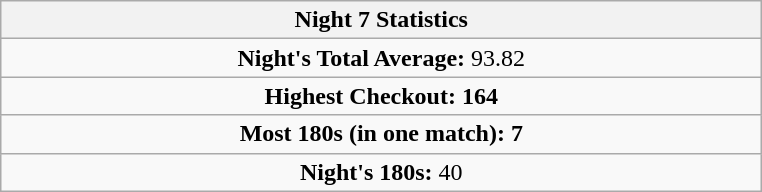<table class=wikitable style="text-align:center">
<tr>
<th width=500>Night 7 Statistics</th>
</tr>
<tr align=center>
<td colspan="3"><strong>Night's Total Average:</strong> 93.82 </td>
</tr>
<tr align=center>
<td colspan="3"><strong>Highest Checkout:</strong>  <strong>164</strong></td>
</tr>
<tr align=center>
<td colspan="3"><strong>Most 180s (in one match):</strong>  <strong>7</strong></td>
</tr>
<tr align=center>
<td colspan="3"><strong>Night's 180s:</strong> 40</td>
</tr>
</table>
